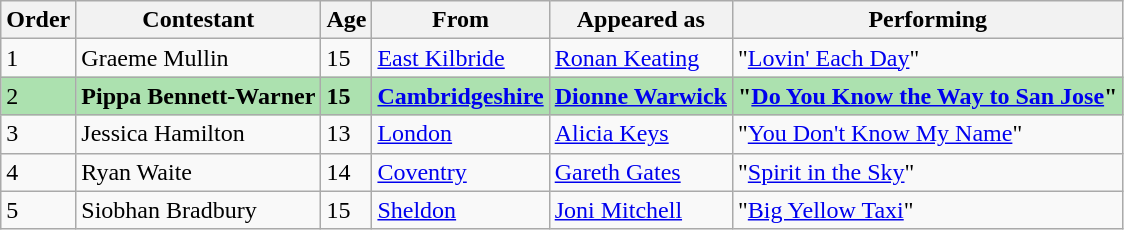<table class="wikitable">
<tr>
<th>Order</th>
<th>Contestant</th>
<th>Age</th>
<th>From</th>
<th>Appeared as</th>
<th>Performing</th>
</tr>
<tr>
<td>1</td>
<td>Graeme Mullin</td>
<td>15</td>
<td><a href='#'>East Kilbride</a></td>
<td><a href='#'>Ronan Keating</a></td>
<td>"<a href='#'>Lovin' Each Day</a>"</td>
</tr>
<tr style="background:#ACE1AF;">
<td>2</td>
<td><strong>Pippa Bennett-Warner</strong></td>
<td><strong>15</strong></td>
<td><strong><a href='#'>Cambridgeshire</a></strong></td>
<td><strong><a href='#'>Dionne Warwick</a></strong></td>
<td><strong>"<a href='#'>Do You Know the Way to San Jose</a>"</strong></td>
</tr>
<tr>
<td>3</td>
<td>Jessica Hamilton</td>
<td>13</td>
<td><a href='#'>London</a></td>
<td><a href='#'>Alicia Keys</a></td>
<td>"<a href='#'>You Don't Know My Name</a>"</td>
</tr>
<tr>
<td>4</td>
<td>Ryan Waite</td>
<td>14</td>
<td><a href='#'>Coventry</a></td>
<td><a href='#'>Gareth Gates</a></td>
<td>"<a href='#'>Spirit in the Sky</a>"</td>
</tr>
<tr>
<td>5</td>
<td>Siobhan Bradbury</td>
<td>15</td>
<td><a href='#'>Sheldon</a></td>
<td><a href='#'>Joni Mitchell</a></td>
<td>"<a href='#'>Big Yellow Taxi</a>"</td>
</tr>
</table>
